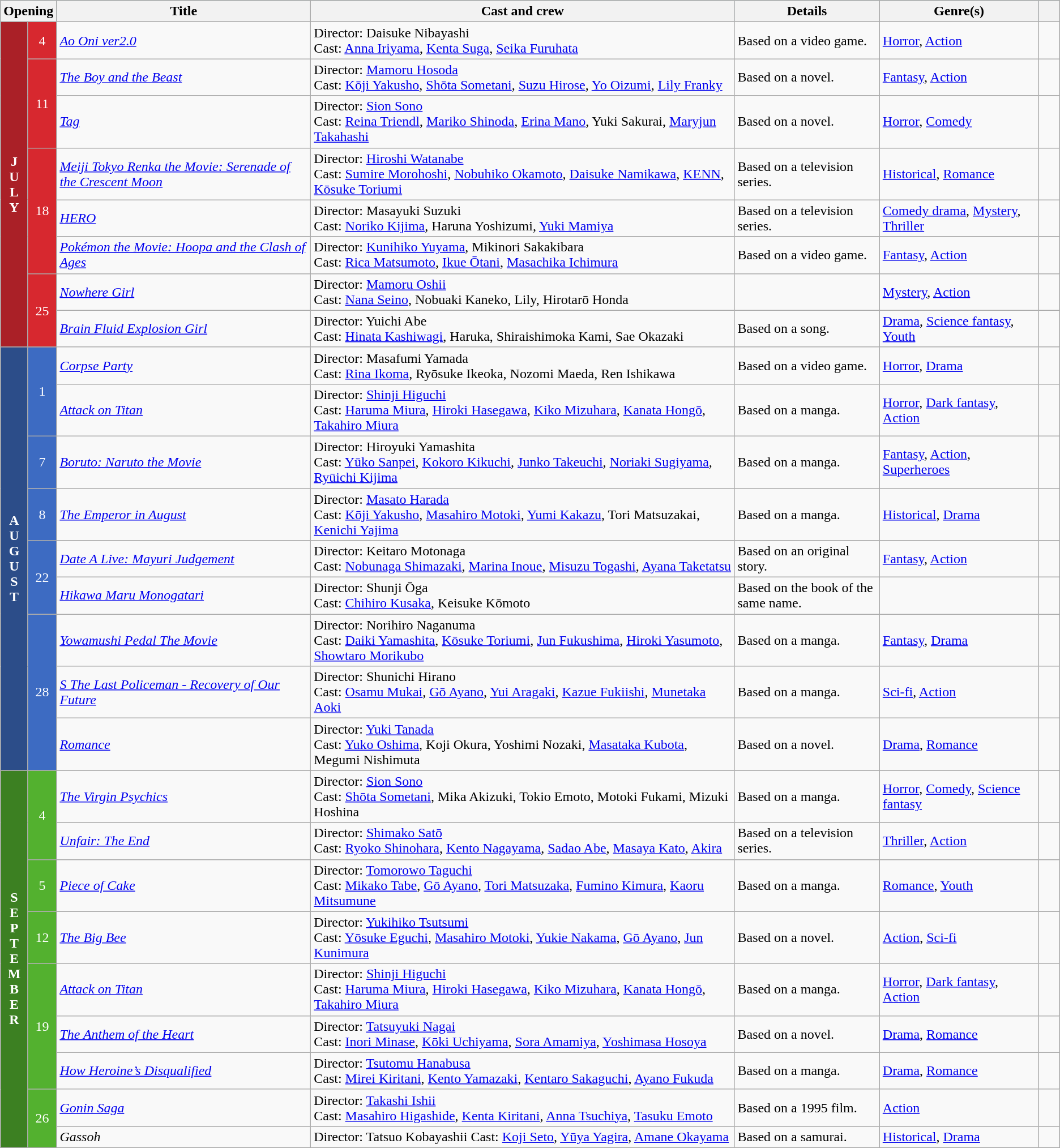<table class="wikitable">
<tr style="background:#b0e0e6; text-align:center;">
<th colspan="2">Opening</th>
<th style="width:24%;">Title</th>
<th style="width:40%;">Cast and crew</th>
<th>Details</th>
<th style="width:15%;">Genre(s)</th>
<th style="width:2%;"></th>
</tr>
<tr>
<th rowspan="8" style="text-align:center; background:#AA2027; color:white;">J<br>U<br>L<br>Y</th>
<td rowspan="1" style="text-align:center; background:#D7282F; color:white;">4</td>
<td><em><a href='#'>Ao Oni ver2.0</a></em></td>
<td>Director: Daisuke Nibayashi <br> Cast: <a href='#'>Anna Iriyama</a>, <a href='#'>Kenta Suga</a>, <a href='#'>Seika Furuhata</a></td>
<td>Based on a video game.</td>
<td><a href='#'>Horror</a>, <a href='#'>Action</a></td>
<td></td>
</tr>
<tr>
<td rowspan="2" style="text-align:center; background:#D7282F; color:white;">11</td>
<td><em><a href='#'>The Boy and the Beast</a></em></td>
<td>Director: <a href='#'>Mamoru Hosoda</a><br> Cast: <a href='#'>Kōji Yakusho</a>, <a href='#'>Shōta Sometani</a>, <a href='#'>Suzu Hirose</a>, <a href='#'>Yo Oizumi</a>, <a href='#'>Lily Franky</a></td>
<td>Based on a novel.</td>
<td><a href='#'>Fantasy</a>, <a href='#'>Action</a></td>
<td></td>
</tr>
<tr>
<td><em><a href='#'>Tag</a></em></td>
<td>Director: <a href='#'>Sion Sono</a><br> Cast: <a href='#'>Reina Triendl</a>, <a href='#'>Mariko Shinoda</a>, <a href='#'>Erina Mano</a>, Yuki Sakurai, <a href='#'>Maryjun Takahashi</a></td>
<td>Based on a novel.</td>
<td><a href='#'>Horror</a>, <a href='#'>Comedy</a></td>
<td></td>
</tr>
<tr>
<td rowspan="3" style="text-align:center; background:#D7282F; color:white;">18</td>
<td><em><a href='#'>Meiji Tokyo Renka the Movie: Serenade of the Crescent Moon</a></em></td>
<td>Director: <a href='#'>Hiroshi Watanabe</a><br> Cast: <a href='#'>Sumire Morohoshi</a>, <a href='#'>Nobuhiko Okamoto</a>, <a href='#'>Daisuke Namikawa</a>, <a href='#'>KENN</a>, <a href='#'>Kōsuke Toriumi</a></td>
<td>Based on a television series.</td>
<td><a href='#'>Historical</a>, <a href='#'>Romance</a></td>
<td></td>
</tr>
<tr>
<td><em><a href='#'>HERO</a></em></td>
<td>Director: Masayuki Suzuki<br> Cast: <a href='#'>Noriko Kijima</a>, Haruna Yoshizumi, <a href='#'>Yuki Mamiya</a></td>
<td>Based on a television series.</td>
<td><a href='#'>Comedy drama</a>, <a href='#'>Mystery</a>, <a href='#'>Thriller</a></td>
<td></td>
</tr>
<tr>
<td><em><a href='#'>Pokémon the Movie: Hoopa and the Clash of Ages</a></em></td>
<td>Director: <a href='#'>Kunihiko Yuyama</a>, Mikinori Sakakibara<br> Cast: <a href='#'>Rica Matsumoto</a>, <a href='#'>Ikue Ōtani</a>, <a href='#'>Masachika Ichimura</a></td>
<td>Based on a video game.</td>
<td><a href='#'>Fantasy</a>, <a href='#'>Action</a></td>
<td></td>
</tr>
<tr>
<td rowspan="2" style="text-align:center; background:#D7282F; color:white;">25</td>
<td><em><a href='#'>Nowhere Girl</a></em></td>
<td>Director: <a href='#'>Mamoru Oshii</a><br> Cast: <a href='#'>Nana Seino</a>, Nobuaki Kaneko, Lily, Hirotarō Honda</td>
<td></td>
<td><a href='#'>Mystery</a>, <a href='#'>Action</a></td>
<td></td>
</tr>
<tr>
<td><em><a href='#'>Brain Fluid Explosion Girl</a></em></td>
<td>Director: Yuichi Abe<br> Cast: <a href='#'>Hinata Kashiwagi</a>, Haruka, Shiraishimoka Kami, Sae Okazaki</td>
<td>Based on a song.</td>
<td><a href='#'>Drama</a>, <a href='#'>Science fantasy</a>, <a href='#'>Youth</a></td>
<td></td>
</tr>
<tr>
<th rowspan="9" style="text-align:center; background:#2C4D89; color:white;">A<br>U<br>G<br>U<br>S<br>T</th>
<td rowspan="2" style="text-align:center; background:#3D6BC2; color:white;">1</td>
<td><em><a href='#'>Corpse Party</a></em></td>
<td>Director: Masafumi Yamada <br> Cast: <a href='#'>Rina Ikoma</a>, Ryōsuke Ikeoka, Nozomi Maeda, Ren Ishikawa</td>
<td>Based on a video game.</td>
<td><a href='#'>Horror</a>, <a href='#'>Drama</a></td>
<td></td>
</tr>
<tr>
<td><em><a href='#'>Attack on Titan</a></em></td>
<td>Director: <a href='#'>Shinji Higuchi</a><br> Cast: <a href='#'>Haruma Miura</a>, <a href='#'>Hiroki Hasegawa</a>, <a href='#'>Kiko Mizuhara</a>, <a href='#'>Kanata Hongō</a>, <a href='#'>Takahiro Miura</a></td>
<td>Based on a manga.</td>
<td><a href='#'>Horror</a>, <a href='#'>Dark fantasy</a>, <a href='#'>Action</a></td>
<td></td>
</tr>
<tr>
<td rowspan="1" style="text-align:center; background:#3D6BC2; color:white;">7</td>
<td><em><a href='#'>Boruto: Naruto the Movie</a></em></td>
<td>Director: Hiroyuki Yamashita <br> Cast: <a href='#'>Yūko Sanpei</a>, <a href='#'>Kokoro Kikuchi</a>, <a href='#'>Junko Takeuchi</a>, <a href='#'>Noriaki Sugiyama</a>, <a href='#'>Ryūichi Kijima</a></td>
<td>Based on a manga.</td>
<td><a href='#'>Fantasy</a>, <a href='#'>Action</a>, <a href='#'>Superheroes</a></td>
<td></td>
</tr>
<tr>
<td rowspan="1" style="text-align:center; background:#3D6BC2; color:white;">8</td>
<td><em><a href='#'>The Emperor in August</a></em></td>
<td>Director: <a href='#'>Masato Harada</a> <br> Cast: <a href='#'>Kōji Yakusho</a>, <a href='#'>Masahiro Motoki</a>, <a href='#'>Yumi Kakazu</a>, Tori Matsuzakai, <a href='#'>Kenichi Yajima</a></td>
<td>Based on a manga.</td>
<td><a href='#'>Historical</a>, <a href='#'>Drama</a></td>
<td></td>
</tr>
<tr>
<td rowspan="2" style="text-align:center; background:#3D6BC2; color:white;">22</td>
<td><em><a href='#'>Date A Live: Mayuri Judgement</a></em></td>
<td>Director: Keitaro Motonaga<br> Cast: <a href='#'>Nobunaga Shimazaki</a>, <a href='#'>Marina Inoue</a>, <a href='#'>Misuzu Togashi</a>, <a href='#'>Ayana Taketatsu</a></td>
<td>Based on an original story.</td>
<td><a href='#'>Fantasy</a>, <a href='#'>Action</a></td>
<td></td>
</tr>
<tr>
<td><em><a href='#'>Hikawa Maru Monogatari</a></em></td>
<td>Director: Shunji Ōga<br> Cast: <a href='#'>Chihiro Kusaka</a>, Keisuke Kōmoto</td>
<td>Based on the book of the same name.</td>
<td></td>
<td></td>
</tr>
<tr>
<td rowspan="3" style="text-align:center; background:#3D6BC2; color:white;">28</td>
<td><em><a href='#'>Yowamushi Pedal The Movie</a></em></td>
<td>Director: Norihiro Naganuma<br> Cast: <a href='#'>Daiki Yamashita</a>, <a href='#'>Kōsuke Toriumi</a>, <a href='#'>Jun Fukushima</a>, <a href='#'>Hiroki Yasumoto</a>, <a href='#'>Showtaro Morikubo</a></td>
<td>Based on a manga.</td>
<td><a href='#'>Fantasy</a>, <a href='#'>Drama</a></td>
<td></td>
</tr>
<tr>
<td><em><a href='#'>S The Last Policeman - Recovery of Our Future</a></em></td>
<td>Director: Shunichi Hirano <br> Cast: <a href='#'>Osamu Mukai</a>, <a href='#'>Gō Ayano</a>, <a href='#'>Yui Aragaki</a>, <a href='#'>Kazue Fukiishi</a>, <a href='#'>Munetaka Aoki</a></td>
<td>Based on a manga.</td>
<td><a href='#'>Sci-fi</a>, <a href='#'>Action</a></td>
<td></td>
</tr>
<tr>
<td><em><a href='#'>Romance</a></em></td>
<td>Director: <a href='#'>Yuki Tanada</a> <br> Cast: <a href='#'>Yuko Oshima</a>, Koji Okura, Yoshimi Nozaki, <a href='#'>Masataka Kubota</a>, Megumi Nishimuta</td>
<td>Based on a novel.</td>
<td><a href='#'>Drama</a>, <a href='#'>Romance</a></td>
<td></td>
</tr>
<tr>
<th rowspan="9" style="text-align:center; background:#3C8022; color:white;">S<br>E<br>P<br>T<br>E<br>M<br>B<br>E<br>R</th>
<td rowspan="2" style="text-align:center; background:#53B12F; color:white;">4</td>
<td><em><a href='#'>The Virgin Psychics</a></em></td>
<td>Director: <a href='#'>Sion Sono</a><br> Cast: <a href='#'>Shōta Sometani</a>, Mika Akizuki, Tokio Emoto, Motoki Fukami, Mizuki Hoshina</td>
<td>Based on a manga.</td>
<td><a href='#'>Horror</a>, <a href='#'>Comedy</a>, <a href='#'>Science fantasy</a></td>
<td></td>
</tr>
<tr>
<td><em><a href='#'>Unfair: The End</a></em></td>
<td>Director: <a href='#'>Shimako Satō</a><br> Cast: <a href='#'>Ryoko Shinohara</a>, <a href='#'>Kento Nagayama</a>, <a href='#'>Sadao Abe</a>, <a href='#'>Masaya Kato</a>, <a href='#'>Akira</a></td>
<td>Based on a television series.</td>
<td><a href='#'>Thriller</a>, <a href='#'>Action</a></td>
<td></td>
</tr>
<tr>
<td rowspan="1" style="text-align:center; background:#53B12F; color:white;">5</td>
<td><em><a href='#'>Piece of Cake</a></em></td>
<td>Director: <a href='#'>Tomorowo Taguchi</a><br> Cast: <a href='#'>Mikako Tabe</a>, <a href='#'>Gō Ayano</a>, <a href='#'>Tori Matsuzaka</a>, <a href='#'>Fumino Kimura</a>, <a href='#'>Kaoru Mitsumune</a></td>
<td>Based on a manga.</td>
<td><a href='#'>Romance</a>, <a href='#'>Youth</a></td>
<td></td>
</tr>
<tr>
<td rowspan="1" style="text-align:center; background:#53B12F; color:white;">12</td>
<td><em><a href='#'>The Big Bee</a></em></td>
<td>Director: <a href='#'>Yukihiko Tsutsumi</a><br> Cast: <a href='#'>Yōsuke Eguchi</a>, <a href='#'>Masahiro Motoki</a>, <a href='#'>Yukie Nakama</a>, <a href='#'>Gō Ayano</a>, <a href='#'>Jun Kunimura</a></td>
<td>Based on a novel.</td>
<td><a href='#'>Action</a>, <a href='#'>Sci-fi</a></td>
<td></td>
</tr>
<tr>
<td rowspan="3" style="text-align:center; background:#53B12F; color:white;">19</td>
<td><em><a href='#'>Attack on Titan</a></em></td>
<td>Director: <a href='#'>Shinji Higuchi</a><br> Cast: <a href='#'>Haruma Miura</a>, <a href='#'>Hiroki Hasegawa</a>, <a href='#'>Kiko Mizuhara</a>, <a href='#'>Kanata Hongō</a>, <a href='#'>Takahiro Miura</a></td>
<td>Based on a manga.</td>
<td><a href='#'>Horror</a>, <a href='#'>Dark fantasy</a>, <a href='#'>Action</a></td>
<td></td>
</tr>
<tr>
<td><em><a href='#'>The Anthem of the Heart</a></em></td>
<td>Director: <a href='#'>Tatsuyuki Nagai</a> <br> Cast: <a href='#'>Inori Minase</a>, <a href='#'>Kōki Uchiyama</a>, <a href='#'>Sora Amamiya</a>, <a href='#'>Yoshimasa Hosoya</a></td>
<td>Based on a novel.</td>
<td><a href='#'>Drama</a>, <a href='#'>Romance</a></td>
<td></td>
</tr>
<tr>
<td><em><a href='#'>How Heroine’s Disqualified</a></em></td>
<td>Director: <a href='#'>Tsutomu Hanabusa</a> <br> Cast: <a href='#'>Mirei Kiritani</a>, <a href='#'>Kento Yamazaki</a>, <a href='#'>Kentaro Sakaguchi</a>, <a href='#'>Ayano Fukuda</a></td>
<td>Based on a manga.</td>
<td><a href='#'>Drama</a>, <a href='#'>Romance</a></td>
<td></td>
</tr>
<tr>
<td rowspan="2" style="text-align:center; background:#53B12F; color:white;">26</td>
<td><em><a href='#'>Gonin Saga</a></em></td>
<td>Director: <a href='#'>Takashi Ishii</a><br> Cast: <a href='#'>Masahiro Higashide</a>, <a href='#'>Kenta Kiritani</a>, <a href='#'>Anna Tsuchiya</a>, <a href='#'>Tasuku Emoto</a></td>
<td>Based on a 1995 film.</td>
<td><a href='#'>Action</a></td>
<td></td>
</tr>
<tr>
<td><em>Gassoh</em></td>
<td>Director: Tatsuo Kobayashii Cast: <a href='#'>Koji Seto</a>, <a href='#'>Yūya Yagira</a>, <a href='#'>Amane Okayama</a></td>
<td>Based on a samurai.</td>
<td><a href='#'>Historical</a>, <a href='#'>Drama</a></td>
<td></td>
</tr>
</table>
